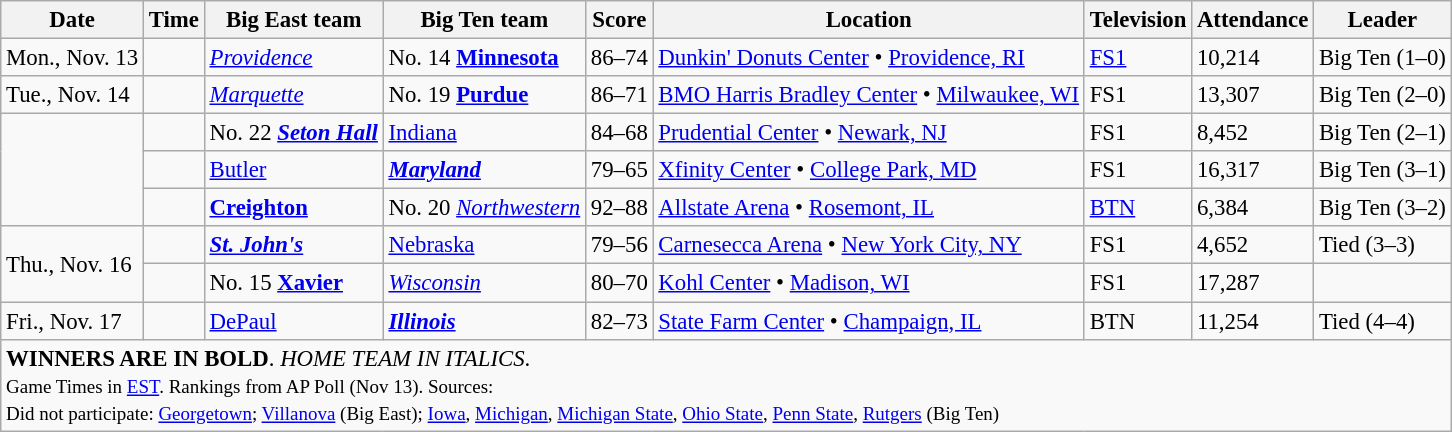<table class="wikitable" style="font-size: 95%">
<tr>
<th>Date</th>
<th>Time</th>
<th>Big East team</th>
<th>Big Ten team</th>
<th>Score</th>
<th>Location</th>
<th>Television</th>
<th>Attendance</th>
<th>Leader</th>
</tr>
<tr>
<td>Mon., Nov. 13</td>
<td></td>
<td><em><a href='#'>Providence</a></em></td>
<td>No. 14 <a href='#'><strong>Minnesota</strong></a></td>
<td>86–74</td>
<td><a href='#'>Dunkin' Donuts Center</a> • <a href='#'>Providence, RI</a></td>
<td><a href='#'>FS1</a></td>
<td>10,214</td>
<td>Big Ten (1–0)</td>
</tr>
<tr>
<td>Tue., Nov. 14</td>
<td></td>
<td><em><a href='#'>Marquette</a></em></td>
<td>No. 19 <a href='#'><strong>Purdue</strong></a></td>
<td>86–71</td>
<td><a href='#'>BMO Harris Bradley Center</a> • <a href='#'>Milwaukee, WI</a></td>
<td>FS1</td>
<td>13,307</td>
<td>Big Ten (2–0)</td>
</tr>
<tr>
<td rowspan=3></td>
<td></td>
<td>No. 22 <em><a href='#'><strong>Seton Hall</strong></a></em></td>
<td><a href='#'>Indiana</a></td>
<td>84–68</td>
<td><a href='#'>Prudential Center</a> • <a href='#'>Newark, NJ</a></td>
<td>FS1</td>
<td>8,452</td>
<td>Big Ten (2–1)</td>
</tr>
<tr>
<td></td>
<td><a href='#'>Butler</a></td>
<td><em><a href='#'><strong>Maryland</strong></a></em></td>
<td>79–65</td>
<td><a href='#'>Xfinity Center</a> • <a href='#'>College Park, MD</a></td>
<td>FS1</td>
<td>16,317</td>
<td>Big Ten (3–1)</td>
</tr>
<tr>
<td></td>
<td><a href='#'><strong>Creighton</strong></a></td>
<td>No. 20 <em><a href='#'>Northwestern</a></em></td>
<td>92–88</td>
<td><a href='#'>Allstate Arena</a> • <a href='#'>Rosemont, IL</a></td>
<td><a href='#'>BTN</a></td>
<td>6,384</td>
<td>Big Ten (3–2)</td>
</tr>
<tr>
<td rowspan=2>Thu., Nov. 16</td>
<td></td>
<td><em><a href='#'><strong>St. John's</strong></a></em></td>
<td><a href='#'>Nebraska</a></td>
<td>79–56</td>
<td><a href='#'>Carnesecca Arena</a> • <a href='#'>New York City, NY</a></td>
<td>FS1</td>
<td>4,652</td>
<td>Tied (3–3)</td>
</tr>
<tr>
<td></td>
<td>No. 15 <a href='#'><strong>Xavier</strong></a></td>
<td><em><a href='#'>Wisconsin</a></em></td>
<td>80–70</td>
<td><a href='#'>Kohl Center</a> • <a href='#'>Madison, WI</a></td>
<td>FS1</td>
<td>17,287</td>
<td></td>
</tr>
<tr>
<td>Fri., Nov. 17</td>
<td></td>
<td><a href='#'>DePaul</a></td>
<td><em><a href='#'><strong>Illinois</strong></a></em></td>
<td>82–73</td>
<td><a href='#'>State Farm Center</a> • <a href='#'>Champaign, IL</a></td>
<td>BTN</td>
<td>11,254</td>
<td>Tied (4–4)</td>
</tr>
<tr>
<td colspan=9><strong>WINNERS ARE IN BOLD</strong>. <em>HOME TEAM IN ITALICS</em>.<br><small>Game Times in <a href='#'>EST</a>. Rankings from AP Poll (Nov 13). Sources:<br>Did not participate: <a href='#'>Georgetown</a>; <a href='#'>Villanova</a> (Big East); <a href='#'>Iowa</a>, <a href='#'>Michigan</a>, <a href='#'>Michigan State</a>, <a href='#'>Ohio State</a>, <a href='#'>Penn State</a>, <a href='#'>Rutgers</a> (Big Ten)</small></td>
</tr>
</table>
